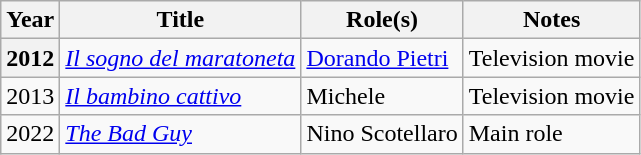<table class="wikitable plainrowheaders sortable">
<tr>
<th scope="col">Year</th>
<th scope="col">Title</th>
<th scope="col">Role(s)</th>
<th scope="col" class="unsortable">Notes</th>
</tr>
<tr>
<th>2012</th>
<td><em><a href='#'>Il sogno del maratoneta</a></em></td>
<td><a href='#'>Dorando Pietri</a></td>
<td>Television movie</td>
</tr>
<tr>
<td>2013</td>
<td><em><a href='#'>Il bambino cattivo</a></em></td>
<td>Michele</td>
<td>Television movie</td>
</tr>
<tr>
<td>2022</td>
<td><em><a href='#'>The Bad Guy</a></em></td>
<td>Nino Scotellaro</td>
<td>Main role</td>
</tr>
</table>
